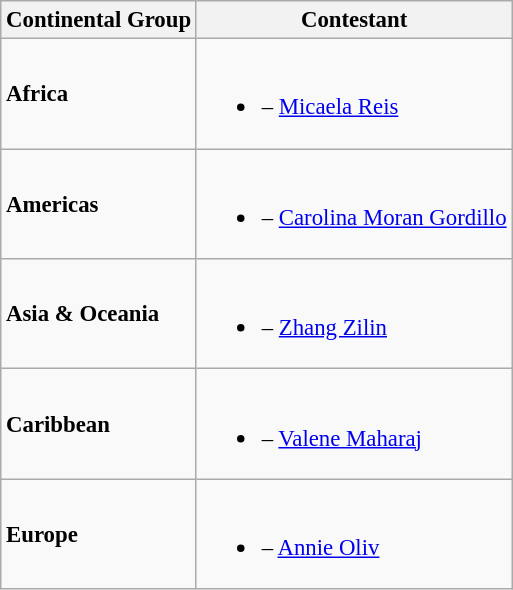<table class="wikitable sortable" style="font-size:95%;">
<tr>
<th>Continental Group</th>
<th>Contestant</th>
</tr>
<tr>
<td><strong>Africa</strong></td>
<td><br><ul><li> – <a href='#'>Micaela Reis</a></li></ul></td>
</tr>
<tr>
<td><strong> Americas</strong></td>
<td><br><ul><li> – <a href='#'>Carolina Moran Gordillo</a></li></ul></td>
</tr>
<tr>
<td><strong>Asia & Oceania</strong></td>
<td><br><ul><li> – <a href='#'>Zhang Zilin</a></li></ul></td>
</tr>
<tr>
<td><strong>Caribbean</strong></td>
<td><br><ul><li> – <a href='#'>Valene Maharaj</a></li></ul></td>
</tr>
<tr>
<td><strong>Europe</strong></td>
<td><br><ul><li> – <a href='#'>Annie Oliv</a></li></ul></td>
</tr>
</table>
